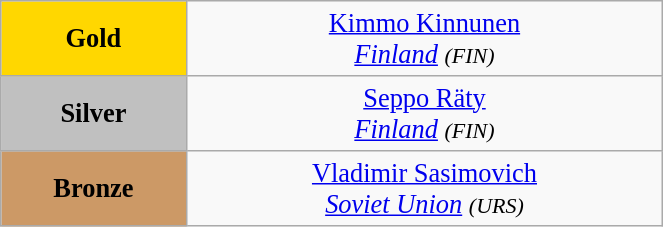<table class="wikitable" style=" text-align:center; font-size:110%;" width="35%">
<tr>
<td bgcolor="gold"><strong>Gold</strong></td>
<td> <a href='#'>Kimmo Kinnunen</a><br><em><a href='#'>Finland</a> <small>(FIN)</small></em></td>
</tr>
<tr>
<td bgcolor="silver"><strong>Silver</strong></td>
<td> <a href='#'>Seppo Räty</a><br><em><a href='#'>Finland</a> <small>(FIN)</small></em></td>
</tr>
<tr>
<td bgcolor="CC9966"><strong>Bronze</strong></td>
<td> <a href='#'>Vladimir Sasimovich</a><br><em><a href='#'>Soviet Union</a> <small>(URS)</small></em></td>
</tr>
</table>
